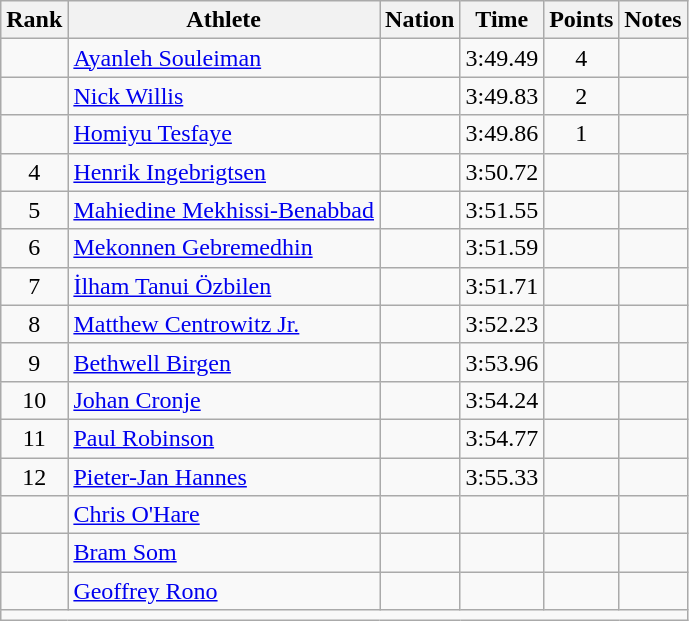<table class="wikitable sortable" style="text-align:center;">
<tr>
<th scope="col" style="width: 10px;">Rank</th>
<th scope="col">Athlete</th>
<th scope="col">Nation</th>
<th scope="col">Time</th>
<th scope="col">Points</th>
<th scope="col">Notes</th>
</tr>
<tr>
<td></td>
<td align="left"><a href='#'>Ayanleh Souleiman</a></td>
<td align="left"></td>
<td>3:49.49</td>
<td>4</td>
<td></td>
</tr>
<tr>
<td></td>
<td align="left"><a href='#'>Nick Willis</a></td>
<td align="left"></td>
<td>3:49.83</td>
<td>2</td>
<td></td>
</tr>
<tr>
<td></td>
<td align="left"><a href='#'>Homiyu Tesfaye</a></td>
<td align="left"></td>
<td>3:49.86</td>
<td>1</td>
<td></td>
</tr>
<tr>
<td>4</td>
<td align="left"><a href='#'>Henrik Ingebrigtsen</a></td>
<td align="left"></td>
<td>3:50.72</td>
<td></td>
<td><strong></strong></td>
</tr>
<tr>
<td>5</td>
<td align="left"><a href='#'>Mahiedine Mekhissi-Benabbad</a></td>
<td align="left"></td>
<td>3:51.55</td>
<td></td>
<td></td>
</tr>
<tr>
<td>6</td>
<td align="left"><a href='#'>Mekonnen Gebremedhin</a></td>
<td align="left"></td>
<td>3:51.59</td>
<td></td>
<td></td>
</tr>
<tr>
<td>7</td>
<td align="left"><a href='#'>İlham Tanui Özbilen</a></td>
<td align="left"></td>
<td>3:51.71</td>
<td></td>
<td></td>
</tr>
<tr>
<td>8</td>
<td align="left"><a href='#'>Matthew Centrowitz Jr.</a></td>
<td align="left"></td>
<td>3:52.23</td>
<td></td>
<td></td>
</tr>
<tr>
<td>9</td>
<td align="left"><a href='#'>Bethwell Birgen</a></td>
<td align="left"></td>
<td>3:53.96</td>
<td></td>
<td></td>
</tr>
<tr>
<td>10</td>
<td align="left"><a href='#'>Johan Cronje</a></td>
<td align="left"></td>
<td>3:54.24</td>
<td></td>
<td></td>
</tr>
<tr>
<td>11</td>
<td align="left"><a href='#'>Paul Robinson</a></td>
<td align="left"></td>
<td>3:54.77</td>
<td></td>
<td></td>
</tr>
<tr>
<td>12</td>
<td align="left"><a href='#'>Pieter-Jan Hannes</a></td>
<td align="left"></td>
<td>3:55.33</td>
<td></td>
<td></td>
</tr>
<tr>
<td></td>
<td align="left"><a href='#'>Chris O'Hare</a></td>
<td align="left"></td>
<td></td>
<td></td>
<td></td>
</tr>
<tr>
<td></td>
<td align="left"><a href='#'>Bram Som</a></td>
<td align="left"></td>
<td></td>
<td></td>
<td></td>
</tr>
<tr>
<td></td>
<td align="left"><a href='#'>Geoffrey Rono</a></td>
<td align="left"></td>
<td></td>
<td></td>
<td></td>
</tr>
<tr class="sortbottom">
<td colspan="6"></td>
</tr>
</table>
